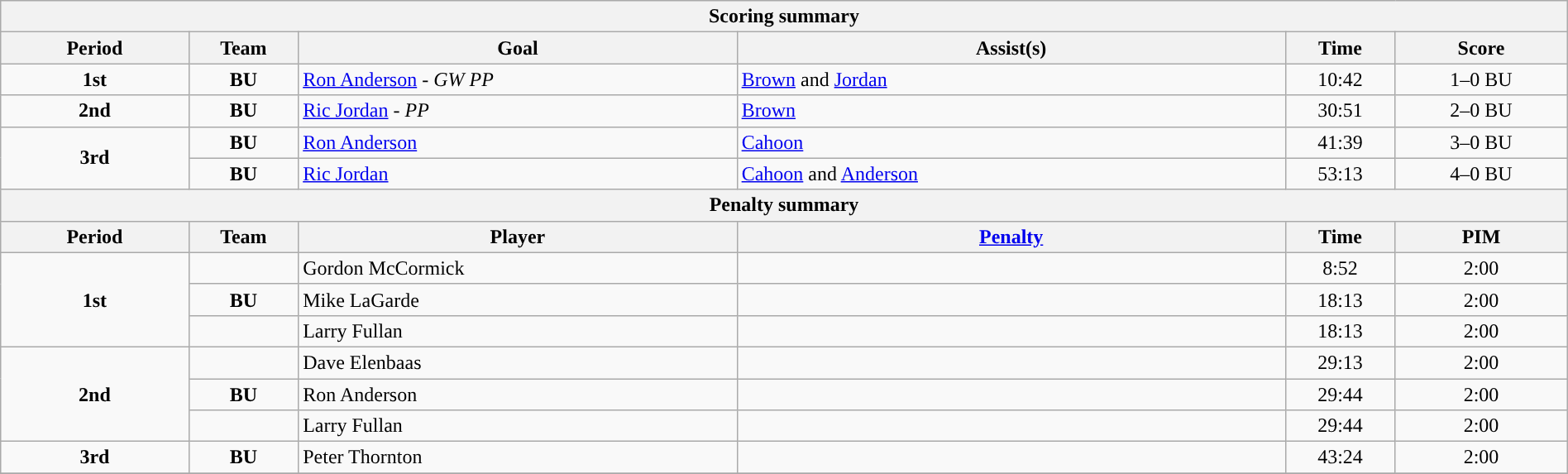<table style="width:100%;" class="wikitable">
<tr>
<th colspan=6>Scoring summary</th>
</tr>
<tr>
<th style="width:12%;">Period</th>
<th style="width:7%;">Team</th>
<th style="width:28%;">Goal</th>
<th style="width:35%;">Assist(s)</th>
<th style="width:7%;">Time</th>
<th style="width:11%;">Score</th>
</tr>
<tr>
<td style="text-align:center;" rowspan="1"><strong>1st</strong></td>
<td align=center><strong>BU</strong></td>
<td><a href='#'>Ron Anderson</a> - <em>GW PP</em></td>
<td><a href='#'>Brown</a> and <a href='#'>Jordan</a></td>
<td align=center>10:42</td>
<td align=center>1–0 BU</td>
</tr>
<tr>
<td style="text-align:center;" rowspan="1"><strong>2nd</strong></td>
<td align=center><strong>BU</strong></td>
<td><a href='#'>Ric Jordan</a> - <em>PP</em></td>
<td><a href='#'>Brown</a></td>
<td align=center>30:51</td>
<td align=center>2–0 BU</td>
</tr>
<tr>
<td style="text-align:center;" rowspan="2"><strong>3rd</strong></td>
<td align=center><strong>BU</strong></td>
<td><a href='#'>Ron Anderson</a></td>
<td><a href='#'>Cahoon</a></td>
<td align=center>41:39</td>
<td align=center>3–0 BU</td>
</tr>
<tr>
<td align=center><strong>BU</strong></td>
<td><a href='#'>Ric Jordan</a></td>
<td><a href='#'>Cahoon</a> and <a href='#'>Anderson</a></td>
<td align=center>53:13</td>
<td align=center>4–0 BU</td>
</tr>
<tr>
<th colspan=6>Penalty summary</th>
</tr>
<tr>
<th style="width:12%;">Period</th>
<th style="width:7%;">Team</th>
<th style="width:28%;">Player</th>
<th style="width:35%;"><a href='#'>Penalty</a></th>
<th style="width:7%;">Time</th>
<th style="width:11%;">PIM</th>
</tr>
<tr>
<td style="text-align:center;" rowspan="3"><strong>1st</strong></td>
<td align=center style=><strong></strong></td>
<td>Gordon McCormick</td>
<td></td>
<td align=center>8:52</td>
<td align=center>2:00</td>
</tr>
<tr>
<td align=center><strong>BU</strong></td>
<td>Mike LaGarde</td>
<td></td>
<td align=center>18:13</td>
<td align=center>2:00</td>
</tr>
<tr>
<td align=center style=><strong></strong></td>
<td>Larry Fullan</td>
<td></td>
<td align=center>18:13</td>
<td align=center>2:00</td>
</tr>
<tr>
<td style="text-align:center;" rowspan="3"><strong>2nd</strong></td>
<td align=center style=><strong></strong></td>
<td>Dave Elenbaas</td>
<td></td>
<td align=center>29:13</td>
<td align=center>2:00</td>
</tr>
<tr>
<td align=center><strong>BU</strong></td>
<td>Ron Anderson</td>
<td></td>
<td align=center>29:44</td>
<td align=center>2:00</td>
</tr>
<tr>
<td align=center style=><strong></strong></td>
<td>Larry Fullan</td>
<td></td>
<td align=center>29:44</td>
<td align=center>2:00</td>
</tr>
<tr>
<td style="text-align:center;" rowspan="1"><strong>3rd</strong></td>
<td align=center><strong>BU</strong></td>
<td>Peter Thornton</td>
<td></td>
<td align=center>43:24</td>
<td align=center>2:00</td>
</tr>
<tr>
</tr>
</table>
